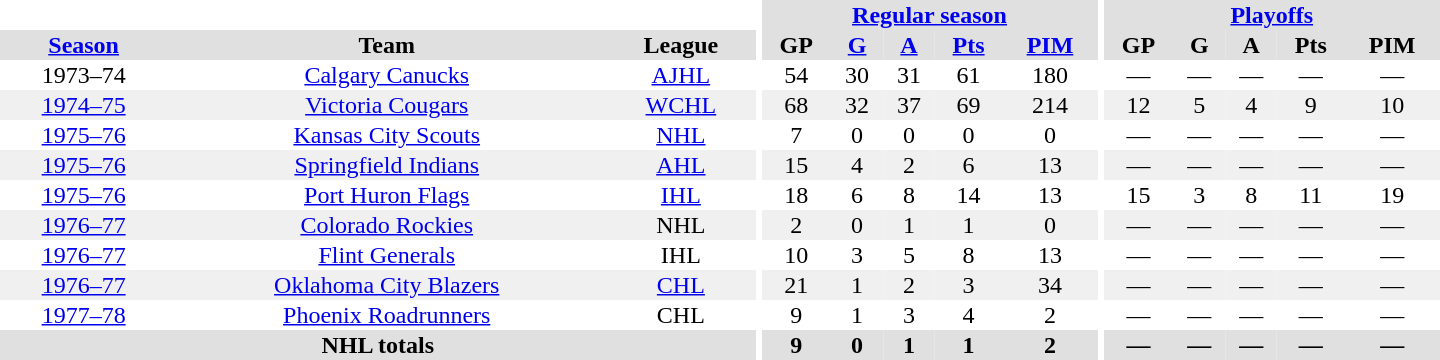<table border="0" cellpadding="1" cellspacing="0" style="text-align:center; width:60em">
<tr bgcolor="#e0e0e0">
<th colspan="3" bgcolor="#ffffff"></th>
<th rowspan="100" bgcolor="#ffffff"></th>
<th colspan="5"><a href='#'>Regular season</a></th>
<th rowspan="100" bgcolor="#ffffff"></th>
<th colspan="5"><a href='#'>Playoffs</a></th>
</tr>
<tr bgcolor="#e0e0e0">
<th><a href='#'>Season</a></th>
<th>Team</th>
<th>League</th>
<th>GP</th>
<th><a href='#'>G</a></th>
<th><a href='#'>A</a></th>
<th><a href='#'>Pts</a></th>
<th><a href='#'>PIM</a></th>
<th>GP</th>
<th>G</th>
<th>A</th>
<th>Pts</th>
<th>PIM</th>
</tr>
<tr>
<td>1973–74</td>
<td><a href='#'>Calgary Canucks</a></td>
<td><a href='#'>AJHL</a></td>
<td>54</td>
<td>30</td>
<td>31</td>
<td>61</td>
<td>180</td>
<td>—</td>
<td>—</td>
<td>—</td>
<td>—</td>
<td>—</td>
</tr>
<tr bgcolor="#f0f0f0">
<td><a href='#'>1974–75</a></td>
<td><a href='#'>Victoria Cougars</a></td>
<td><a href='#'>WCHL</a></td>
<td>68</td>
<td>32</td>
<td>37</td>
<td>69</td>
<td>214</td>
<td>12</td>
<td>5</td>
<td>4</td>
<td>9</td>
<td>10</td>
</tr>
<tr>
<td><a href='#'>1975–76</a></td>
<td><a href='#'>Kansas City Scouts</a></td>
<td><a href='#'>NHL</a></td>
<td>7</td>
<td>0</td>
<td>0</td>
<td>0</td>
<td>0</td>
<td>—</td>
<td>—</td>
<td>—</td>
<td>—</td>
<td>—</td>
</tr>
<tr bgcolor="#f0f0f0">
<td><a href='#'>1975–76</a></td>
<td><a href='#'>Springfield Indians</a></td>
<td><a href='#'>AHL</a></td>
<td>15</td>
<td>4</td>
<td>2</td>
<td>6</td>
<td>13</td>
<td>—</td>
<td>—</td>
<td>—</td>
<td>—</td>
<td>—</td>
</tr>
<tr>
<td><a href='#'>1975–76</a></td>
<td><a href='#'>Port Huron Flags</a></td>
<td><a href='#'>IHL</a></td>
<td>18</td>
<td>6</td>
<td>8</td>
<td>14</td>
<td>13</td>
<td>15</td>
<td>3</td>
<td>8</td>
<td>11</td>
<td>19</td>
</tr>
<tr bgcolor="#f0f0f0">
<td><a href='#'>1976–77</a></td>
<td><a href='#'>Colorado Rockies</a></td>
<td>NHL</td>
<td>2</td>
<td>0</td>
<td>1</td>
<td>1</td>
<td>0</td>
<td>—</td>
<td>—</td>
<td>—</td>
<td>—</td>
<td>—</td>
</tr>
<tr>
<td><a href='#'>1976–77</a></td>
<td><a href='#'>Flint Generals</a></td>
<td>IHL</td>
<td>10</td>
<td>3</td>
<td>5</td>
<td>8</td>
<td>13</td>
<td>—</td>
<td>—</td>
<td>—</td>
<td>—</td>
<td>—</td>
</tr>
<tr bgcolor="#f0f0f0">
<td><a href='#'>1976–77</a></td>
<td><a href='#'>Oklahoma City Blazers</a></td>
<td><a href='#'>CHL</a></td>
<td>21</td>
<td>1</td>
<td>2</td>
<td>3</td>
<td>34</td>
<td>—</td>
<td>—</td>
<td>—</td>
<td>—</td>
<td>—</td>
</tr>
<tr>
<td><a href='#'>1977–78</a></td>
<td><a href='#'>Phoenix Roadrunners</a></td>
<td>CHL</td>
<td>9</td>
<td>1</td>
<td>3</td>
<td>4</td>
<td>2</td>
<td>—</td>
<td>—</td>
<td>—</td>
<td>—</td>
<td>—</td>
</tr>
<tr bgcolor="#e0e0e0">
<th colspan="3">NHL totals</th>
<th>9</th>
<th>0</th>
<th>1</th>
<th>1</th>
<th>2</th>
<th>—</th>
<th>—</th>
<th>—</th>
<th>—</th>
<th>—</th>
</tr>
</table>
